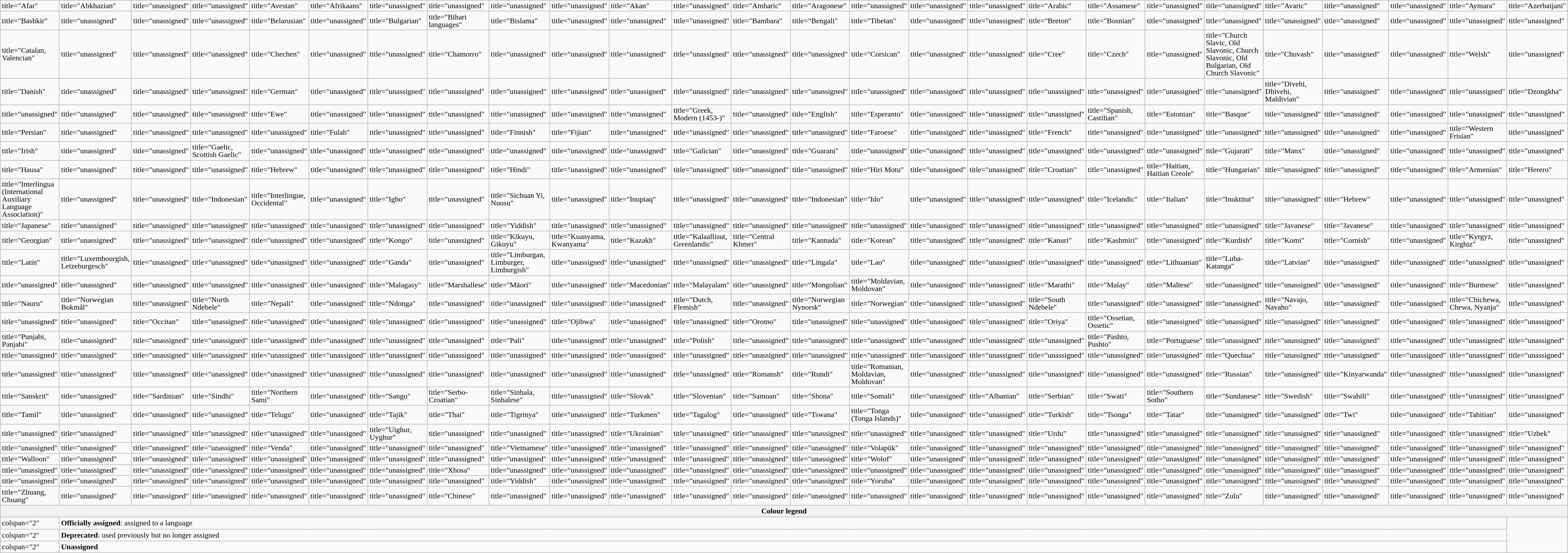<table class="wikitable" align="center">
<tr style="line-height: 100%;">
<td>title="Afar"                                           </td>
<td>title="Abkhazian"                                      </td>
<td>title="unassigned"                                     </td>
<td>title="unassigned"                                     </td>
<td>title="Avestan"                                        </td>
<td>title="Afrikaans"                                      </td>
<td>title="unassigned"                                     </td>
<td>title="unassigned"                                     </td>
<td>title="unassigned"                                     </td>
<td>title="unassigned"                                     </td>
<td>title="Akan"                                           </td>
<td>title="unassigned"                                     </td>
<td>title="Amharic"                                        </td>
<td>title="Aragonese"                                      </td>
<td>title="unassigned"                                     </td>
<td>title="unassigned"                                     </td>
<td>title="unassigned"                                     </td>
<td>title="Arabic"                                         </td>
<td>title="Assamese"                                       </td>
<td>title="unassigned"                                     </td>
<td>title="unassigned"                                     </td>
<td>title="Avaric"                                         </td>
<td>title="unassigned"                                     </td>
<td>title="unassigned"                                     </td>
<td>title="Aymara"                                         </td>
<td>title="Azerbaijani"                                    </td>
</tr>
<tr style="line-height: 100%;">
<td>title="Bashkir"                                        </td>
<td>title="unassigned"                                     </td>
<td>title="unassigned"                                     </td>
<td>title="unassigned"                                     </td>
<td>title="Belarusian"                                     </td>
<td>title="unassigned"                                     </td>
<td>title="Bulgarian"                                      </td>
<td>title="Bihari languages"                               </td>
<td>title="Bislama"                                        </td>
<td>title="unassigned"                                     </td>
<td>title="unassigned"                                     </td>
<td>title="unassigned"                                     </td>
<td>title="Bambara"                                        </td>
<td>title="Bengali"                                        </td>
<td>title="Tibetan"                                        </td>
<td>title="unassigned"                                     </td>
<td>title="unassigned"                                     </td>
<td>title="Breton"                                         </td>
<td>title="Bosnian"                                        </td>
<td>title="unassigned"                                     </td>
<td>title="unassigned"                                     </td>
<td>title="unassigned"                                     </td>
<td>title="unassigned"                                     </td>
<td>title="unassigned"                                     </td>
<td>title="unassigned"                                     </td>
<td>title="unassigned"                                     </td>
</tr>
<tr style="line-height: 100%;">
<td>title="Catalan, Valencian"                             </td>
<td>title="unassigned"                                     </td>
<td>title="unassigned"                                     </td>
<td>title="unassigned"                                     </td>
<td>title="Chechen"                                        </td>
<td>title="unassigned"                                     </td>
<td>title="unassigned"                                     </td>
<td>title="Chamorro"                                       </td>
<td>title="unassigned"                                     </td>
<td>title="unassigned"                                     </td>
<td>title="unassigned"                                     </td>
<td>title="unassigned"                                     </td>
<td>title="unassigned"                                     </td>
<td>title="unassigned"                                     </td>
<td>title="Corsican"                                       </td>
<td>title="unassigned"                                     </td>
<td>title="unassigned"                                     </td>
<td>title="Cree"                                           </td>
<td>title="Czech"                                          </td>
<td>title="unassigned"                                     </td>
<td>title="Church Slavic, Old Slavonic, Church Slavonic, Old Bulgarian, Old Church Slavonic" </td>
<td>title="Chuvash"                                        </td>
<td>title="unassigned"                                     </td>
<td>title="unassigned"                                     </td>
<td>title="Welsh"                                          </td>
<td>title="unassigned"                                     </td>
</tr>
<tr style="line-height: 100%;">
<td>title="Danish"                                         </td>
<td>title="unassigned"                                     </td>
<td>title="unassigned"                                     </td>
<td>title="unassigned"                                     </td>
<td>title="German"                                         </td>
<td>title="unassigned"                                     </td>
<td>title="unassigned"                                     </td>
<td>title="unassigned"                                     </td>
<td>title="unassigned"                                     </td>
<td>title="unassigned"                                     </td>
<td>title="unassigned"                                     </td>
<td>title="unassigned"                                     </td>
<td>title="unassigned"                                     </td>
<td>title="unassigned"                                     </td>
<td>title="unassigned"                                     </td>
<td>title="unassigned"                                     </td>
<td>title="unassigned"                                     </td>
<td>title="unassigned"                                     </td>
<td>title="unassigned"                                     </td>
<td>title="unassigned"                                     </td>
<td>title="unassigned"                                     </td>
<td>title="Divehi, Dhivehi, Maldivian"                     </td>
<td>title="unassigned"                                     </td>
<td>title="unassigned"                                     </td>
<td>title="unassigned"                                     </td>
<td>title="Dzongkha"                                       </td>
</tr>
<tr style="line-height: 100%;">
<td>title="unassigned"                                     </td>
<td>title="unassigned"                                     </td>
<td>title="unassigned"                                     </td>
<td>title="unassigned"                                     </td>
<td>title="Ewe"                                            </td>
<td>title="unassigned"                                     </td>
<td>title="unassigned"                                     </td>
<td>title="unassigned"                                     </td>
<td>title="unassigned"                                     </td>
<td>title="unassigned"                                     </td>
<td>title="unassigned"                                     </td>
<td>title="Greek, Modern (1453-)"                          </td>
<td>title="unassigned"                                     </td>
<td>title="English"                                        </td>
<td>title="Esperanto"                                      </td>
<td>title="unassigned"                                     </td>
<td>title="unassigned"                                     </td>
<td>title="unassigned"                                     </td>
<td>title="Spanish, Castilian"                             </td>
<td>title="Estonian"                                       </td>
<td>title="Basque"                                         </td>
<td>title="unassigned"                                     </td>
<td>title="unassigned"                                     </td>
<td>title="unassigned"                                     </td>
<td>title="unassigned"                                     </td>
<td>title="unassigned"                                     </td>
</tr>
<tr style="line-height: 100%;">
<td>title="Persian"                                        </td>
<td>title="unassigned"                                     </td>
<td>title="unassigned"                                     </td>
<td>title="unassigned"                                     </td>
<td>title="unassigned"                                     </td>
<td>title="Fulah"                                          </td>
<td>title="unassigned"                                     </td>
<td>title="unassigned"                                     </td>
<td>title="Finnish"                                        </td>
<td>title="Fijian"                                         </td>
<td>title="unassigned"                                     </td>
<td>title="unassigned"                                     </td>
<td>title="unassigned"                                     </td>
<td>title="unassigned"                                     </td>
<td>title="Faroese"                                        </td>
<td>title="unassigned"                                     </td>
<td>title="unassigned"                                     </td>
<td>title="French"                                         </td>
<td>title="unassigned"                                     </td>
<td>title="unassigned"                                     </td>
<td>title="unassigned"                                     </td>
<td>title="unassigned"                                     </td>
<td>title="unassigned"                                     </td>
<td>title="unassigned"                                     </td>
<td>title="Western Frisian"                                </td>
<td>title="unassigned"                                     </td>
</tr>
<tr style="line-height: 100%;">
<td>title="Irish"                                          </td>
<td>title="unassigned"                                     </td>
<td>title="unassigned"                                     </td>
<td>title="Gaelic, Scottish Gaelic"                        </td>
<td>title="unassigned"                                     </td>
<td>title="unassigned"                                     </td>
<td>title="unassigned"                                     </td>
<td>title="unassigned"                                     </td>
<td>title="unassigned"                                     </td>
<td>title="unassigned"                                     </td>
<td>title="unassigned"                                     </td>
<td>title="Galician"                                       </td>
<td>title="unassigned"                                     </td>
<td>title="Guarani"                                        </td>
<td>title="unassigned"                                     </td>
<td>title="unassigned"                                     </td>
<td>title="unassigned"                                     </td>
<td>title="unassigned"                                     </td>
<td>title="unassigned"                                     </td>
<td>title="unassigned"                                     </td>
<td>title="Gujarati"                                       </td>
<td>title="Manx"                                           </td>
<td>title="unassigned"                                     </td>
<td>title="unassigned"                                     </td>
<td>title="unassigned"                                     </td>
<td>title="unassigned"                                     </td>
</tr>
<tr style="line-height: 100%;">
<td>title="Hausa"                                          </td>
<td>title="unassigned"                                     </td>
<td>title="unassigned"                                     </td>
<td>title="unassigned"                                     </td>
<td>title="Hebrew"                                         </td>
<td>title="unassigned"                                     </td>
<td>title="unassigned"                                     </td>
<td>title="unassigned"                                     </td>
<td>title="Hindi"                                          </td>
<td>title="unassigned"                                     </td>
<td>title="unassigned"                                     </td>
<td>title="unassigned"                                     </td>
<td>title="unassigned"                                     </td>
<td>title="unassigned"                                     </td>
<td>title="Hiri Motu"                                      </td>
<td>title="unassigned"                                     </td>
<td>title="unassigned"                                     </td>
<td>title="Croatian"                                       </td>
<td>title="unassigned"                                     </td>
<td>title="Haitian, Haitian Creole"                        </td>
<td>title="Hungarian"                                      </td>
<td>title="unassigned"                                     </td>
<td>title="unassigned"                                     </td>
<td>title="unassigned"                                     </td>
<td>title="Armenian"                                       </td>
<td>title="Herero"                                         </td>
</tr>
<tr style="line-height: 100%;">
<td>title="Interlingua (International Auxiliary Language Association)" </td>
<td>title="unassigned"                                     </td>
<td>title="unassigned"                                     </td>
<td>title="Indonesian"                                     </td>
<td>title="Interlingue, Occidental"                        </td>
<td>title="unassigned"                                     </td>
<td>title="Igbo"                                           </td>
<td>title="unassigned"                                     </td>
<td>title="Sichuan Yi, Nuosu"                              </td>
<td>title="unassigned"                                     </td>
<td>title="Inupiaq"                                        </td>
<td>title="unassigned"                                     </td>
<td>title="unassigned"                                     </td>
<td>title="Indonesian"                                     </td>
<td>title="Ido"                                            </td>
<td>title="unassigned"                                     </td>
<td>title="unassigned"                                     </td>
<td>title="unassigned"                                     </td>
<td>title="Icelandic"                                      </td>
<td>title="Italian"                                        </td>
<td>title="Inuktitut"                                      </td>
<td>title="unassigned"                                     </td>
<td>title="Hebrew"                                         </td>
<td>title="unassigned"                                     </td>
<td>title="unassigned"                                     </td>
<td>title="unassigned"                                     </td>
</tr>
<tr style="line-height: 100%;">
<td>title="Japanese"                                       </td>
<td>title="unassigned"                                     </td>
<td>title="unassigned"                                     </td>
<td>title="unassigned"                                     </td>
<td>title="unassigned"                                     </td>
<td>title="unassigned"                                     </td>
<td>title="unassigned"                                     </td>
<td>title="unassigned"                                     </td>
<td>title="Yiddish"                                        </td>
<td>title="unassigned"                                     </td>
<td>title="unassigned"                                     </td>
<td>title="unassigned"                                     </td>
<td>title="unassigned"                                     </td>
<td>title="unassigned"                                     </td>
<td>title="unassigned"                                     </td>
<td>title="unassigned"                                     </td>
<td>title="unassigned"                                     </td>
<td>title="unassigned"                                     </td>
<td>title="unassigned"                                     </td>
<td>title="unassigned"                                     </td>
<td>title="unassigned"                                     </td>
<td>title="Javanese"                                       </td>
<td>title="Javanese"                                       </td>
<td>title="unassigned"                                     </td>
<td>title="unassigned"                                     </td>
<td>title="unassigned"                                     </td>
</tr>
<tr style="line-height: 100%;">
<td>title="Georgian"                                       </td>
<td>title="unassigned"                                     </td>
<td>title="unassigned"                                     </td>
<td>title="unassigned"                                     </td>
<td>title="unassigned"                                     </td>
<td>title="unassigned"                                     </td>
<td>title="Kongo"                                          </td>
<td>title="unassigned"                                     </td>
<td>title="Kikuyu, Gikuyu"                                 </td>
<td>title="Kuanyama, Kwanyama"                             </td>
<td>title="Kazakh"                                         </td>
<td>title="Kalaallisut, Greenlandic"                       </td>
<td>title="Central Khmer"                                  </td>
<td>title="Kannada"                                        </td>
<td>title="Korean"                                         </td>
<td>title="unassigned"                                     </td>
<td>title="unassigned"                                     </td>
<td>title="Kanuri"                                         </td>
<td>title="Kashmiri"                                       </td>
<td>title="unassigned"                                     </td>
<td>title="Kurdish"                                        </td>
<td>title="Komi"                                           </td>
<td>title="Cornish"                                        </td>
<td>title="unassigned"                                     </td>
<td>title="Kyrgyz, Kirghiz"                                </td>
<td>title="unassigned"                                     </td>
</tr>
<tr style="line-height: 100%;">
<td>title="Latin"                                          </td>
<td>title="Luxembourgish, Letzeburgesch"                   </td>
<td>title="unassigned"                                     </td>
<td>title="unassigned"                                     </td>
<td>title="unassigned"                                     </td>
<td>title="unassigned"                                     </td>
<td>title="Ganda"                                          </td>
<td>title="unassigned"                                     </td>
<td>title="Limburgan, Limburger, Limburgish"               </td>
<td>title="unassigned"                                     </td>
<td>title="unassigned"                                     </td>
<td>title="unassigned"                                     </td>
<td>title="unassigned"                                     </td>
<td>title="Lingala"                                        </td>
<td>title="Lao"                                            </td>
<td>title="unassigned"                                     </td>
<td>title="unassigned"                                     </td>
<td>title="unassigned"                                     </td>
<td>title="unassigned"                                     </td>
<td>title="Lithuanian"                                     </td>
<td>title="Luba-Katanga"                                   </td>
<td>title="Latvian"                                        </td>
<td>title="unassigned"                                     </td>
<td>title="unassigned"                                     </td>
<td>title="unassigned"                                     </td>
<td>title="unassigned"                                     </td>
</tr>
<tr style="line-height: 100%;">
<td>title="unassigned"                                     </td>
<td>title="unassigned"                                     </td>
<td>title="unassigned"                                     </td>
<td>title="unassigned"                                     </td>
<td>title="unassigned"                                     </td>
<td>title="unassigned"                                     </td>
<td>title="Malagasy"                                       </td>
<td>title="Marshallese"                                    </td>
<td>title="Māori"                                          </td>
<td>title="unassigned"                                     </td>
<td>title="Macedonian"                                     </td>
<td>title="Malayalam"                                      </td>
<td>title="unassigned"                                     </td>
<td>title="Mongolian"                                      </td>
<td>title="Moldavian, Moldovan"                            </td>
<td>title="unassigned"                                     </td>
<td>title="unassigned"                                     </td>
<td>title="Marathi"                                        </td>
<td>title="Malay"                                          </td>
<td>title="Maltese"                                        </td>
<td>title="unassigned"                                     </td>
<td>title="unassigned"                                     </td>
<td>title="unassigned"                                     </td>
<td>title="unassigned"                                     </td>
<td>title="Burmese"                                        </td>
<td>title="unassigned"                                     </td>
</tr>
<tr style="line-height: 100%;">
<td>title="Nauru"                                          </td>
<td>title="Norwegian Bokmål"                               </td>
<td>title="unassigned"                                     </td>
<td>title="North Ndebele"                                  </td>
<td>title="Nepali"                                         </td>
<td>title="unassigned"                                     </td>
<td>title="Ndonga"                                         </td>
<td>title="unassigned"                                     </td>
<td>title="unassigned"                                     </td>
<td>title="unassigned"                                     </td>
<td>title="unassigned"                                     </td>
<td>title="Dutch, Flemish"                                 </td>
<td>title="unassigned"                                     </td>
<td>title="Norwegian Nynorsk"                              </td>
<td>title="Norwegian"                                      </td>
<td>title="unassigned"                                     </td>
<td>title="unassigned"                                     </td>
<td>title="South Ndebele"                                  </td>
<td>title="unassigned"                                     </td>
<td>title="unassigned"                                     </td>
<td>title="unassigned"                                     </td>
<td>title="Navajo, Navaho"                                 </td>
<td>title="unassigned"                                     </td>
<td>title="unassigned"                                     </td>
<td>title="Chichewa, Chewa, Nyanja"                        </td>
<td>title="unassigned"                                     </td>
</tr>
<tr style="line-height: 100%;">
<td>title="unassigned"                                     </td>
<td>title="unassigned"                                     </td>
<td>title="Occitan"                                        </td>
<td>title="unassigned"                                     </td>
<td>title="unassigned"                                     </td>
<td>title="unassigned"                                     </td>
<td>title="unassigned"                                     </td>
<td>title="unassigned"                                     </td>
<td>title="unassigned"                                     </td>
<td>title="Ojibwa"                                         </td>
<td>title="unassigned"                                     </td>
<td>title="unassigned"                                     </td>
<td>title="Oromo"                                          </td>
<td>title="unassigned"                                     </td>
<td>title="unassigned"                                     </td>
<td>title="unassigned"                                     </td>
<td>title="unassigned"                                     </td>
<td>title="Oriya"                                          </td>
<td>title="Ossetian, Ossetic"                              </td>
<td>title="unassigned"                                     </td>
<td>title="unassigned"                                     </td>
<td>title="unassigned"                                     </td>
<td>title="unassigned"                                     </td>
<td>title="unassigned"                                     </td>
<td>title="unassigned"                                     </td>
<td>title="unassigned"                                     </td>
</tr>
<tr style="line-height: 100%;">
<td>title="Punjabi, Panjabi"                               </td>
<td>title="unassigned"                                     </td>
<td>title="unassigned"                                     </td>
<td>title="unassigned"                                     </td>
<td>title="unassigned"                                     </td>
<td>title="unassigned"                                     </td>
<td>title="unassigned"                                     </td>
<td>title="unassigned"                                     </td>
<td>title="Pali"                                           </td>
<td>title="unassigned"                                     </td>
<td>title="unassigned"                                     </td>
<td>title="Polish"                                         </td>
<td>title="unassigned"                                     </td>
<td>title="unassigned"                                     </td>
<td>title="unassigned"                                     </td>
<td>title="unassigned"                                     </td>
<td>title="unassigned"                                     </td>
<td>title="unassigned"                                     </td>
<td>title="Pashto, Pushto"                                 </td>
<td>title="Portuguese"                                     </td>
<td>title="unassigned"                                     </td>
<td>title="unassigned"                                     </td>
<td>title="unassigned"                                     </td>
<td>title="unassigned"                                     </td>
<td>title="unassigned"                                     </td>
<td>title="unassigned"                                     </td>
</tr>
<tr style="line-height: 100%;">
<td>title="unassigned"                                     </td>
<td>title="unassigned"                                     </td>
<td>title="unassigned"                                     </td>
<td>title="unassigned"                                     </td>
<td>title="unassigned"                                     </td>
<td>title="unassigned"                                     </td>
<td>title="unassigned"                                     </td>
<td>title="unassigned"                                     </td>
<td>title="unassigned"                                     </td>
<td>title="unassigned"                                     </td>
<td>title="unassigned"                                     </td>
<td>title="unassigned"                                     </td>
<td>title="unassigned"                                     </td>
<td>title="unassigned"                                     </td>
<td>title="unassigned"                                     </td>
<td>title="unassigned"                                     </td>
<td>title="unassigned"                                     </td>
<td>title="unassigned"                                     </td>
<td>title="unassigned"                                     </td>
<td>title="unassigned"                                     </td>
<td>title="Quechua"                                        </td>
<td>title="unassigned"                                     </td>
<td>title="unassigned"                                     </td>
<td>title="unassigned"                                     </td>
<td>title="unassigned"                                     </td>
<td>title="unassigned"                                     </td>
</tr>
<tr style="line-height: 100%;">
<td>title="unassigned"                                     </td>
<td>title="unassigned"                                     </td>
<td>title="unassigned"                                     </td>
<td>title="unassigned"                                     </td>
<td>title="unassigned"                                     </td>
<td>title="unassigned"                                     </td>
<td>title="unassigned"                                     </td>
<td>title="unassigned"                                     </td>
<td>title="unassigned"                                     </td>
<td>title="unassigned"                                     </td>
<td>title="unassigned"                                     </td>
<td>title="unassigned"                                     </td>
<td>title="Romansh"                                        </td>
<td>title="Rundi"                                          </td>
<td>title="Romanian, Moldavian, Moldovan"                  </td>
<td>title="unassigned"                                     </td>
<td>title="unassigned"                                     </td>
<td>title="unassigned"                                     </td>
<td>title="unassigned"                                     </td>
<td>title="unassigned"                                     </td>
<td>title="Russian"                                        </td>
<td>title="unassigned"                                     </td>
<td>title="Kinyarwanda"                                    </td>
<td>title="unassigned"                                     </td>
<td>title="unassigned"                                     </td>
<td>title="unassigned"                                     </td>
</tr>
<tr style="line-height: 100%;">
<td>title="Sanskrit"                                       </td>
<td>title="unassigned"                                     </td>
<td>title="Sardinian"                                      </td>
<td>title="Sindhi"                                         </td>
<td>title="Northern Sami"                                  </td>
<td>title="unassigned"                                     </td>
<td>title="Sango"                                          </td>
<td>title="Serbo-Croatian"                                 </td>
<td>title="Sinhala, Sinhalese"                             </td>
<td>title="unassigned"                                     </td>
<td>title="Slovak"                                         </td>
<td>title="Slovenian"                                      </td>
<td>title="Samoan"                                         </td>
<td>title="Shona"                                          </td>
<td>title="Somali"                                         </td>
<td>title="unassigned"                                     </td>
<td>title="Albanian"                                       </td>
<td>title="Serbian"                                        </td>
<td>title="Swati"                                          </td>
<td>title="Southern Sotho"                                 </td>
<td>title="Sundanese"                                      </td>
<td>title="Swedish"                                        </td>
<td>title="Swahili"                                        </td>
<td>title="unassigned"                                     </td>
<td>title="unassigned"                                     </td>
<td>title="unassigned"                                     </td>
</tr>
<tr style="line-height: 100%;">
<td>title="Tamil"                                          </td>
<td>title="unassigned"                                     </td>
<td>title="unassigned"                                     </td>
<td>title="unassigned"                                     </td>
<td>title="Telugu"                                         </td>
<td>title="unassigned"                                     </td>
<td>title="Tajik"                                          </td>
<td>title="Thai"                                           </td>
<td>title="Tigrinya"                                       </td>
<td>title="unassigned"                                     </td>
<td>title="Turkmen"                                        </td>
<td>title="Tagalog"                                        </td>
<td>title="unassigned"                                     </td>
<td>title="Tswana"                                         </td>
<td>title="Tonga (Tonga Islands)"                          </td>
<td>title="unassigned"                                     </td>
<td>title="unassigned"                                     </td>
<td>title="Turkish"                                        </td>
<td>title="Tsonga"                                         </td>
<td>title="Tatar"                                          </td>
<td>title="unassigned"                                     </td>
<td>title="unassigned"                                     </td>
<td>title="Twi"                                            </td>
<td>title="unassigned"                                     </td>
<td>title="Tahitian"                                       </td>
<td>title="unassigned"                                     </td>
</tr>
<tr style="line-height: 100%;">
<td>title="unassigned"                                     </td>
<td>title="unassigned"                                     </td>
<td>title="unassigned"                                     </td>
<td>title="unassigned"                                     </td>
<td>title="unassigned"                                     </td>
<td>title="unassigned"                                     </td>
<td>title="Uighur, Uyghur"                                 </td>
<td>title="unassigned"                                     </td>
<td>title="unassigned"                                     </td>
<td>title="unassigned"                                     </td>
<td>title="Ukrainian"                                      </td>
<td>title="unassigned"                                     </td>
<td>title="unassigned"                                     </td>
<td>title="unassigned"                                     </td>
<td>title="unassigned"                                     </td>
<td>title="unassigned"                                     </td>
<td>title="unassigned"                                     </td>
<td>title="Urdu"                                           </td>
<td>title="unassigned"                                     </td>
<td>title="unassigned"                                     </td>
<td>title="unassigned"                                     </td>
<td>title="unassigned"                                     </td>
<td>title="unassigned"                                     </td>
<td>title="unassigned"                                     </td>
<td>title="unassigned"                                     </td>
<td>title="Uzbek"                                          </td>
</tr>
<tr style="line-height: 100%;">
<td>title="unassigned"                                     </td>
<td>title="unassigned"                                     </td>
<td>title="unassigned"                                     </td>
<td>title="unassigned"                                     </td>
<td>title="Venda"                                          </td>
<td>title="unassigned"                                     </td>
<td>title="unassigned"                                     </td>
<td>title="unassigned"                                     </td>
<td>title="Vietnamese"                                     </td>
<td>title="unassigned"                                     </td>
<td>title="unassigned"                                     </td>
<td>title="unassigned"                                     </td>
<td>title="unassigned"                                     </td>
<td>title="unassigned"                                     </td>
<td>title="Volapük"                                        </td>
<td>title="unassigned"                                     </td>
<td>title="unassigned"                                     </td>
<td>title="unassigned"                                     </td>
<td>title="unassigned"                                     </td>
<td>title="unassigned"                                     </td>
<td>title="unassigned"                                     </td>
<td>title="unassigned"                                     </td>
<td>title="unassigned"                                     </td>
<td>title="unassigned"                                     </td>
<td>title="unassigned"                                     </td>
<td>title="unassigned"                                     </td>
</tr>
<tr style="line-height: 100%;">
<td>title="Walloon"                                        </td>
<td>title="unassigned"                                     </td>
<td>title="unassigned"                                     </td>
<td>title="unassigned"                                     </td>
<td>title="unassigned"                                     </td>
<td>title="unassigned"                                     </td>
<td>title="unassigned"                                     </td>
<td>title="unassigned"                                     </td>
<td>title="unassigned"                                     </td>
<td>title="unassigned"                                     </td>
<td>title="unassigned"                                     </td>
<td>title="unassigned"                                     </td>
<td>title="unassigned"                                     </td>
<td>title="unassigned"                                     </td>
<td>title="Wolof"                                          </td>
<td>title="unassigned"                                     </td>
<td>title="unassigned"                                     </td>
<td>title="unassigned"                                     </td>
<td>title="unassigned"                                     </td>
<td>title="unassigned"                                     </td>
<td>title="unassigned"                                     </td>
<td>title="unassigned"                                     </td>
<td>title="unassigned"                                     </td>
<td>title="unassigned"                                     </td>
<td>title="unassigned"                                     </td>
<td>title="unassigned"                                     </td>
</tr>
<tr style="line-height: 100%;">
<td>title="unassigned"                                     </td>
<td>title="unassigned"                                     </td>
<td>title="unassigned"                                     </td>
<td>title="unassigned"                                     </td>
<td>title="unassigned"                                     </td>
<td>title="unassigned"                                     </td>
<td>title="unassigned"                                     </td>
<td>title="Xhosa"                                          </td>
<td>title="unassigned"                                     </td>
<td>title="unassigned"                                     </td>
<td>title="unassigned"                                     </td>
<td>title="unassigned"                                     </td>
<td>title="unassigned"                                     </td>
<td>title="unassigned"                                     </td>
<td>title="unassigned"                                     </td>
<td>title="unassigned"                                     </td>
<td>title="unassigned"                                     </td>
<td>title="unassigned"                                     </td>
<td>title="unassigned"                                     </td>
<td>title="unassigned"                                     </td>
<td>title="unassigned"                                     </td>
<td>title="unassigned"                                     </td>
<td>title="unassigned"                                     </td>
<td>title="unassigned"                                     </td>
<td>title="unassigned"                                     </td>
<td>title="unassigned"                                     </td>
</tr>
<tr style="line-height: 100%;">
<td>title="unassigned"                                     </td>
<td>title="unassigned"                                     </td>
<td>title="unassigned"                                     </td>
<td>title="unassigned"                                     </td>
<td>title="unassigned"                                     </td>
<td>title="unassigned"                                     </td>
<td>title="unassigned"                                     </td>
<td>title="unassigned"                                     </td>
<td>title="Yiddish"                                        </td>
<td>title="unassigned"                                     </td>
<td>title="unassigned"                                     </td>
<td>title="unassigned"                                     </td>
<td>title="unassigned"                                     </td>
<td>title="unassigned"                                     </td>
<td>title="Yoruba"                                         </td>
<td>title="unassigned"                                     </td>
<td>title="unassigned"                                     </td>
<td>title="unassigned"                                     </td>
<td>title="unassigned"                                     </td>
<td>title="unassigned"                                     </td>
<td>title="unassigned"                                     </td>
<td>title="unassigned"                                     </td>
<td>title="unassigned"                                     </td>
<td>title="unassigned"                                     </td>
<td>title="unassigned"                                     </td>
<td>title="unassigned"                                     </td>
</tr>
<tr style="line-height: 100%;">
<td>title="Zhuang, Chuang"                                 </td>
<td>title="unassigned"                                     </td>
<td>title="unassigned"                                     </td>
<td>title="unassigned"                                     </td>
<td>title="unassigned"                                     </td>
<td>title="unassigned"                                     </td>
<td>title="unassigned"                                     </td>
<td>title="Chinese"                                        </td>
<td>title="unassigned"                                     </td>
<td>title="unassigned"                                     </td>
<td>title="unassigned"                                     </td>
<td>title="unassigned"                                     </td>
<td>title="unassigned"                                     </td>
<td>title="unassigned"                                     </td>
<td>title="unassigned"                                     </td>
<td>title="unassigned"                                     </td>
<td>title="unassigned"                                     </td>
<td>title="unassigned"                                     </td>
<td>title="unassigned"                                     </td>
<td>title="unassigned"                                     </td>
<td>title="Zulu"                                           </td>
<td>title="unassigned"                                     </td>
<td>title="unassigned"                                     </td>
<td>title="unassigned"                                     </td>
<td>title="unassigned"                                     </td>
<td>title="unassigned"                                     </td>
</tr>
<tr>
<th colspan="26">Colour legend</th>
</tr>
<tr>
<td>colspan="2"  </td>
<td colspan="24"><strong>Officially assigned</strong>: assigned to a language</td>
</tr>
<tr>
<td>colspan="2"  </td>
<td colspan="24"><strong>Deprecated</strong>: used previously but no longer assigned</td>
</tr>
<tr>
<td>colspan="2"  </td>
<td colspan="24"><strong>Unassigned</strong></td>
</tr>
</table>
